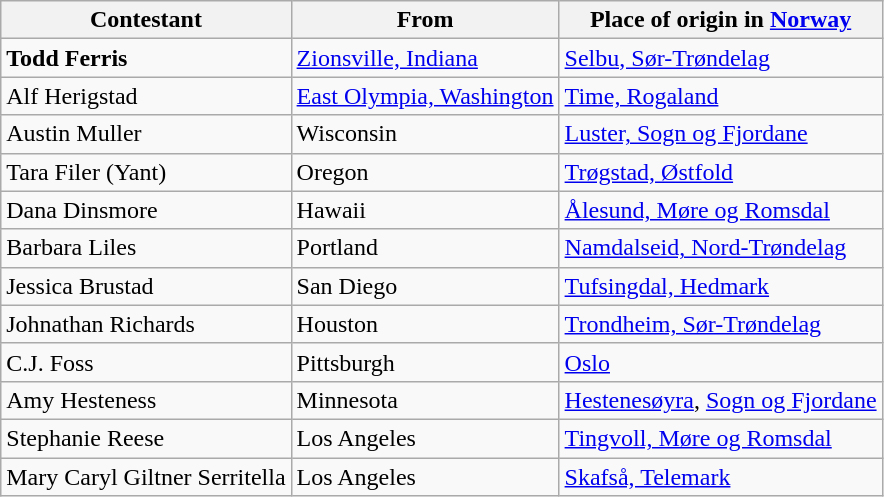<table class="wikitable sortable">
<tr>
<th>Contestant</th>
<th>From</th>
<th>Place of origin in <a href='#'>Norway</a></th>
</tr>
<tr>
<td><strong>Todd Ferris</strong></td>
<td><a href='#'>Zionsville, Indiana</a></td>
<td><a href='#'>Selbu, Sør-Trøndelag</a></td>
</tr>
<tr>
<td>Alf Herigstad</td>
<td><a href='#'>East Olympia, Washington</a></td>
<td><a href='#'>Time, Rogaland</a></td>
</tr>
<tr>
<td>Austin Muller</td>
<td>Wisconsin</td>
<td><a href='#'>Luster, Sogn og Fjordane</a></td>
</tr>
<tr>
<td>Tara Filer (Yant)</td>
<td>Oregon</td>
<td><a href='#'>Trøgstad, Østfold</a></td>
</tr>
<tr>
<td>Dana Dinsmore</td>
<td>Hawaii</td>
<td><a href='#'>Ålesund, Møre og Romsdal</a></td>
</tr>
<tr>
<td>Barbara Liles</td>
<td>Portland</td>
<td><a href='#'>Namdalseid, Nord-Trøndelag</a></td>
</tr>
<tr>
<td>Jessica Brustad</td>
<td>San Diego</td>
<td><a href='#'>Tufsingdal, Hedmark</a></td>
</tr>
<tr>
<td>Johnathan Richards</td>
<td>Houston</td>
<td><a href='#'>Trondheim, Sør-Trøndelag</a></td>
</tr>
<tr>
<td>C.J. Foss</td>
<td>Pittsburgh</td>
<td><a href='#'>Oslo</a></td>
</tr>
<tr>
<td>Amy Hesteness</td>
<td>Minnesota</td>
<td><a href='#'>Hestenesøyra</a>, <a href='#'>Sogn og Fjordane</a></td>
</tr>
<tr>
<td>Stephanie Reese</td>
<td>Los Angeles</td>
<td><a href='#'>Tingvoll, Møre og Romsdal</a></td>
</tr>
<tr>
<td>Mary Caryl Giltner Serritella</td>
<td>Los Angeles</td>
<td><a href='#'>Skafså, Telemark</a></td>
</tr>
</table>
